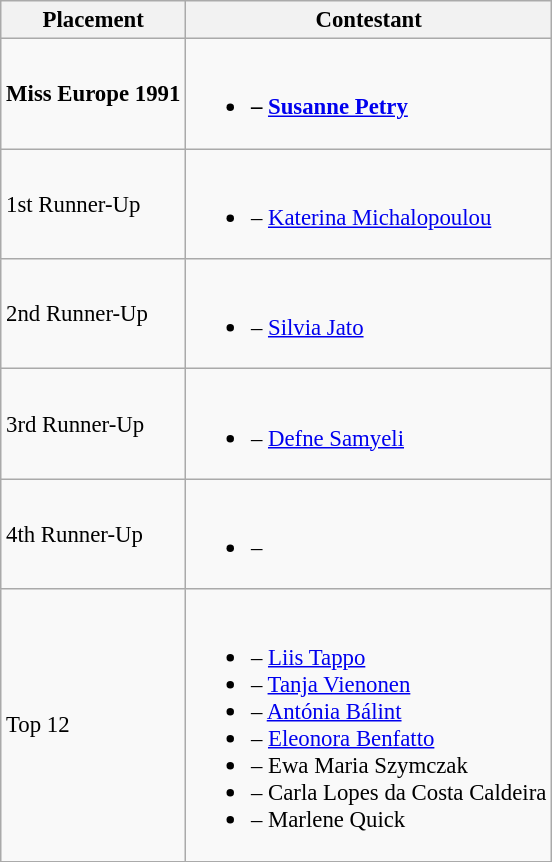<table class="wikitable sortable" style="font-size: 95%;">
<tr>
<th>Placement</th>
<th>Contestant</th>
</tr>
<tr>
<td><strong>Miss Europe 1991</strong></td>
<td><br><ul><li><strong> – <a href='#'>Susanne Petry</a></strong> </li></ul></td>
</tr>
<tr>
<td>1st Runner-Up</td>
<td><br><ul><li> – <a href='#'>Katerina Michalopoulou</a> </li></ul></td>
</tr>
<tr>
<td>2nd Runner-Up</td>
<td><br><ul><li> – <a href='#'>Silvia Jato</a></li></ul></td>
</tr>
<tr>
<td>3rd Runner-Up</td>
<td><br><ul><li> – <a href='#'>Defne Samyeli</a></li></ul></td>
</tr>
<tr>
<td>4th Runner-Up</td>
<td><br><ul><li> – </li></ul></td>
</tr>
<tr>
<td>Top 12</td>
<td><br><ul><li> – <a href='#'>Liis Tappo</a></li><li> – <a href='#'>Tanja Vienonen</a></li><li> – <a href='#'>Antónia Bálint</a></li><li> – <a href='#'>Eleonora Benfatto</a></li><li> – Ewa Maria Szymczak</li><li> – Carla Lopes da Costa Caldeira</li><li> – Marlene Quick</li></ul></td>
</tr>
</table>
